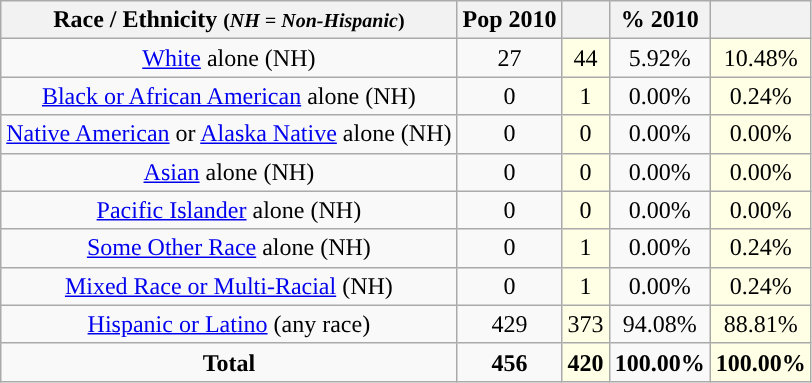<table class="wikitable" style="text-align:center;">
<tr>
<th>Race / Ethnicity <small>(<em>NH = Non-Hispanic</em>)</small></th>
<th>Pop 2010</th>
<th></th>
<th>% 2010</th>
<th></th>
</tr>
<tr>
<td><a href='#'>White</a> alone (NH)</td>
<td>27</td>
<td style='background: #ffffe6;'>44</td>
<td>5.92%</td>
<td style='background: #ffffe6;'>10.48%</td>
</tr>
<tr>
<td><a href='#'>Black or African American</a> alone (NH)</td>
<td>0</td>
<td style='background: #ffffe6;'>1</td>
<td>0.00%</td>
<td style='background: #ffffe6;'>0.24%</td>
</tr>
<tr>
<td><a href='#'>Native American</a> or <a href='#'>Alaska Native</a> alone (NH)</td>
<td>0</td>
<td style='background: #ffffe6;'>0</td>
<td>0.00%</td>
<td style='background: #ffffe6;'>0.00%</td>
</tr>
<tr>
<td><a href='#'>Asian</a> alone (NH)</td>
<td>0</td>
<td style='background: #ffffe6;'>0</td>
<td>0.00%</td>
<td style='background: #ffffe6;'>0.00%</td>
</tr>
<tr>
<td><a href='#'>Pacific Islander</a> alone (NH)</td>
<td>0</td>
<td style='background: #ffffe6;'>0</td>
<td>0.00%</td>
<td style='background: #ffffe6;'>0.00%</td>
</tr>
<tr>
<td><a href='#'>Some Other Race</a> alone (NH)</td>
<td>0</td>
<td style='background: #ffffe6;'>1</td>
<td>0.00%</td>
<td style='background: #ffffe6;'>0.24%</td>
</tr>
<tr>
<td><a href='#'>Mixed Race or Multi-Racial</a> (NH)</td>
<td>0</td>
<td style='background: #ffffe6;'>1</td>
<td>0.00%</td>
<td style='background: #ffffe6;'>0.24%</td>
</tr>
<tr>
<td><a href='#'>Hispanic or Latino</a> (any race)</td>
<td>429</td>
<td style='background: #ffffe6;'>373</td>
<td>94.08%</td>
<td style='background: #ffffe6;'>88.81%</td>
</tr>
<tr>
<td><strong>Total</strong></td>
<td><strong>456</strong></td>
<td style='background: #ffffe6;'><strong>420</strong></td>
<td><strong>100.00%</strong></td>
<td style='background: #ffffe6;'><strong>100.00%</strong></td>
</tr>
</table>
